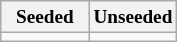<table class="wikitable" style="font-size:80%">
<tr>
<th width=50%>Seeded</th>
<th width=50%>Unseeded</th>
</tr>
<tr>
<td valign=top></td>
<td valign=top></td>
</tr>
</table>
